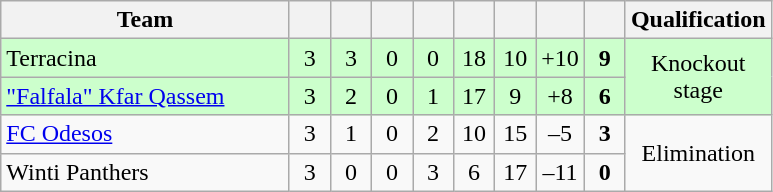<table class="wikitable" style="text-align: center;">
<tr>
<th width="185">Team</th>
<th width="20"></th>
<th width="20"></th>
<th width="20"></th>
<th width="20"></th>
<th width="20"></th>
<th width="20"></th>
<th width="20"></th>
<th width="20"></th>
<th width="20">Qualification</th>
</tr>
<tr bgcolor=#ccffcc>
<td align=left> Terracina</td>
<td>3</td>
<td>3</td>
<td>0</td>
<td>0</td>
<td>18</td>
<td>10</td>
<td>+10</td>
<td><strong>9</strong></td>
<td rowspan=2>Knockout stage</td>
</tr>
<tr bgcolor=#ccffcc>
<td align=left> <a href='#'>"Falfala" Kfar Qassem</a></td>
<td>3</td>
<td>2</td>
<td>0</td>
<td>1</td>
<td>17</td>
<td>9</td>
<td>+8</td>
<td><strong>6</strong></td>
</tr>
<tr>
<td align=left> <a href='#'>FC Odesos</a></td>
<td>3</td>
<td>1</td>
<td>0</td>
<td>2</td>
<td>10</td>
<td>15</td>
<td>–5</td>
<td><strong>3</strong></td>
<td rowspan=2>Elimination</td>
</tr>
<tr>
<td align=left> Winti Panthers</td>
<td>3</td>
<td>0</td>
<td>0</td>
<td>3</td>
<td>6</td>
<td>17</td>
<td>–11</td>
<td><strong>0</strong></td>
</tr>
</table>
